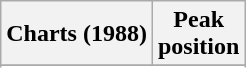<table class="wikitable sortable">
<tr>
<th align="left">Charts (1988)</th>
<th style="text-align:center;">Peak<br>position</th>
</tr>
<tr>
</tr>
<tr>
</tr>
</table>
